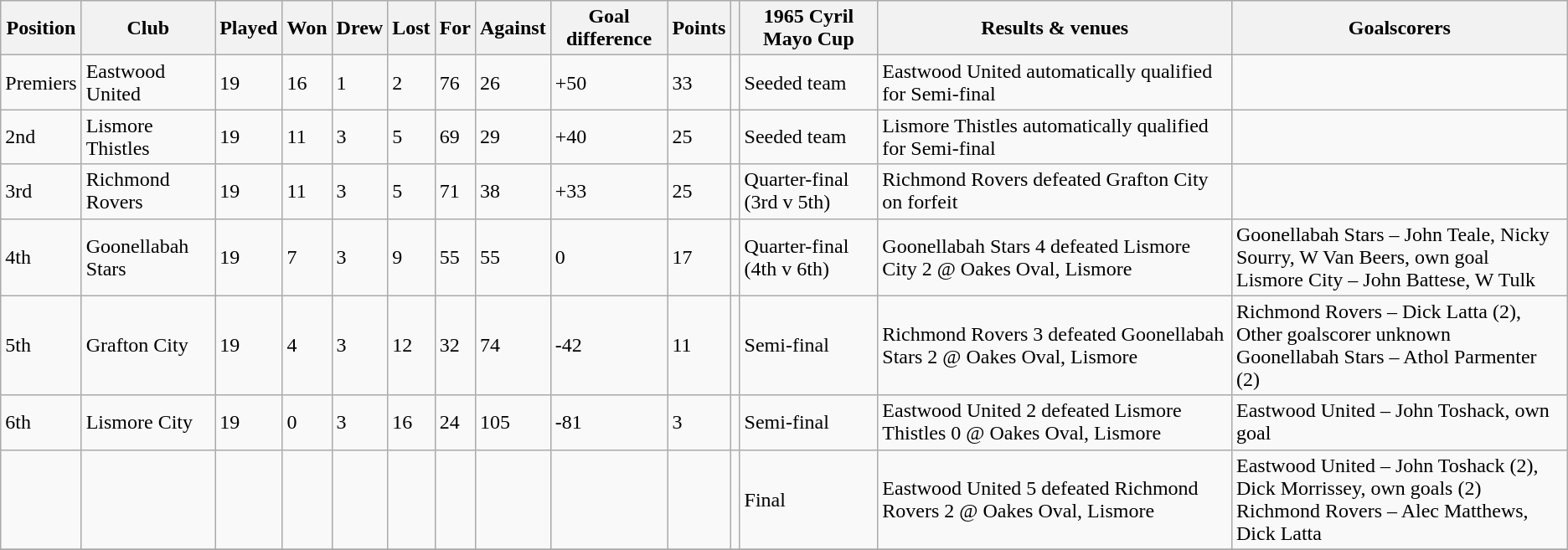<table class="wikitable">
<tr>
<th>Position</th>
<th>Club</th>
<th>Played</th>
<th>Won</th>
<th>Drew</th>
<th>Lost</th>
<th>For</th>
<th>Against</th>
<th>Goal difference</th>
<th>Points</th>
<th></th>
<th>1965 Cyril Mayo Cup</th>
<th>Results & venues</th>
<th>Goalscorers</th>
</tr>
<tr>
<td>Premiers</td>
<td>Eastwood United</td>
<td>19</td>
<td>16</td>
<td>1</td>
<td>2</td>
<td>76</td>
<td>26</td>
<td>+50</td>
<td>33</td>
<td></td>
<td>Seeded team</td>
<td>Eastwood United automatically qualified for Semi-final</td>
<td></td>
</tr>
<tr>
<td>2nd</td>
<td>Lismore Thistles</td>
<td>19</td>
<td>11</td>
<td>3</td>
<td>5</td>
<td>69</td>
<td>29</td>
<td>+40</td>
<td>25</td>
<td></td>
<td>Seeded team</td>
<td>Lismore Thistles automatically qualified for Semi-final</td>
<td></td>
</tr>
<tr>
<td>3rd</td>
<td>Richmond Rovers</td>
<td>19</td>
<td>11</td>
<td>3</td>
<td>5</td>
<td>71</td>
<td>38</td>
<td>+33</td>
<td>25</td>
<td></td>
<td>Quarter-final (3rd v 5th)</td>
<td>Richmond Rovers defeated Grafton City on forfeit</td>
<td></td>
</tr>
<tr>
<td>4th</td>
<td>Goonellabah Stars</td>
<td>19</td>
<td>7</td>
<td>3</td>
<td>9</td>
<td>55</td>
<td>55</td>
<td>0</td>
<td>17</td>
<td></td>
<td>Quarter-final (4th v 6th)</td>
<td>Goonellabah Stars 4 defeated Lismore City 2 @ Oakes Oval, Lismore</td>
<td>Goonellabah Stars – John Teale, Nicky Sourry, W Van Beers, own goal<br>Lismore City – John Battese, W Tulk</td>
</tr>
<tr>
<td>5th</td>
<td>Grafton City</td>
<td>19</td>
<td>4</td>
<td>3</td>
<td>12</td>
<td>32</td>
<td>74</td>
<td>-42</td>
<td>11</td>
<td></td>
<td>Semi-final</td>
<td>Richmond Rovers 3 defeated Goonellabah Stars 2 @ Oakes Oval, Lismore</td>
<td>Richmond Rovers – Dick Latta (2), Other goalscorer unknown<br>Goonellabah Stars – Athol Parmenter (2)</td>
</tr>
<tr>
<td>6th</td>
<td>Lismore City</td>
<td>19</td>
<td>0</td>
<td>3</td>
<td>16</td>
<td>24</td>
<td>105</td>
<td>-81</td>
<td>3</td>
<td></td>
<td>Semi-final</td>
<td>Eastwood United 2 defeated Lismore Thistles 0 @ Oakes Oval, Lismore</td>
<td>Eastwood United – John Toshack, own goal</td>
</tr>
<tr>
<td></td>
<td></td>
<td></td>
<td></td>
<td></td>
<td></td>
<td></td>
<td></td>
<td></td>
<td></td>
<td></td>
<td>Final</td>
<td>Eastwood United 5 defeated Richmond Rovers 2 @ Oakes Oval, Lismore</td>
<td>Eastwood United – John Toshack (2), Dick Morrissey, own goals (2)<br>Richmond Rovers – Alec Matthews, Dick Latta</td>
</tr>
<tr>
</tr>
</table>
